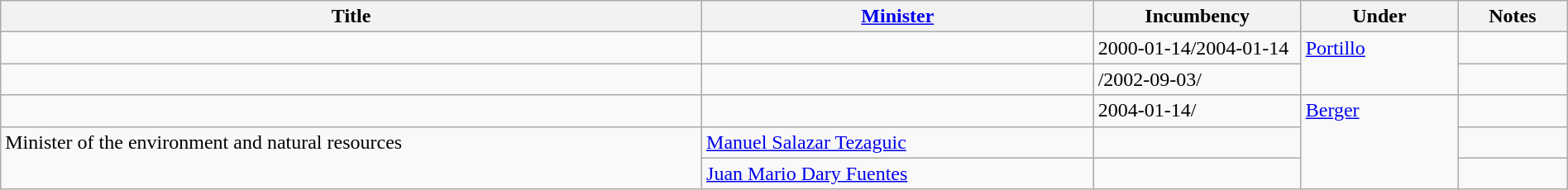<table class="wikitable" style="width:100%;">
<tr>
<th>Title</th>
<th style="width:25%;"><a href='#'>Minister</a></th>
<th style="width:160px;">Incumbency</th>
<th style="width:10%;">Under</th>
<th style="width:7%;">Notes</th>
</tr>
<tr>
<td></td>
<td></td>
<td>2000-01-14/2004-01-14</td>
<td rowspan="2" style="vertical-align:top;"><a href='#'>Portillo</a></td>
<td></td>
</tr>
<tr>
<td></td>
<td></td>
<td>/2002-09-03/</td>
<td></td>
</tr>
<tr>
<td></td>
<td></td>
<td>2004-01-14/</td>
<td rowspan="3" style="vertical-align:top;"><a href='#'>Berger</a></td>
<td></td>
</tr>
<tr>
<td rowspan="2" style="vertical-align:top;">Minister of the environment and natural resources</td>
<td><a href='#'>Manuel Salazar Tezaguic</a></td>
<td></td>
<td></td>
</tr>
<tr>
<td><a href='#'>Juan Mario Dary Fuentes</a></td>
<td></td>
<td></td>
</tr>
</table>
